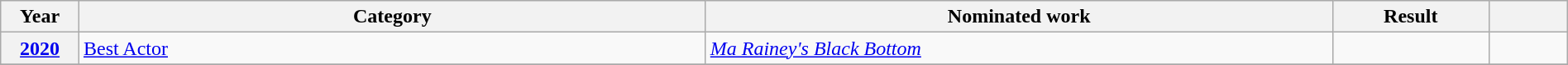<table class="wikitable plainrowheaders" style="width:100%;">
<tr>
<th scope="col" style="width:5%;">Year</th>
<th scope="col" style="width:40%;">Category</th>
<th scope="col" style="width:40%;">Nominated work</th>
<th scope="col" style="width:10%;">Result</th>
<th scope="col" style="width:5%;"></th>
</tr>
<tr>
<th scope="row" style="text-align:center;"><a href='#'>2020</a></th>
<td><a href='#'>Best Actor</a></td>
<td><em><a href='#'>Ma Rainey's Black Bottom</a></em></td>
<td></td>
<td style="text-align:center;"></td>
</tr>
<tr>
</tr>
</table>
